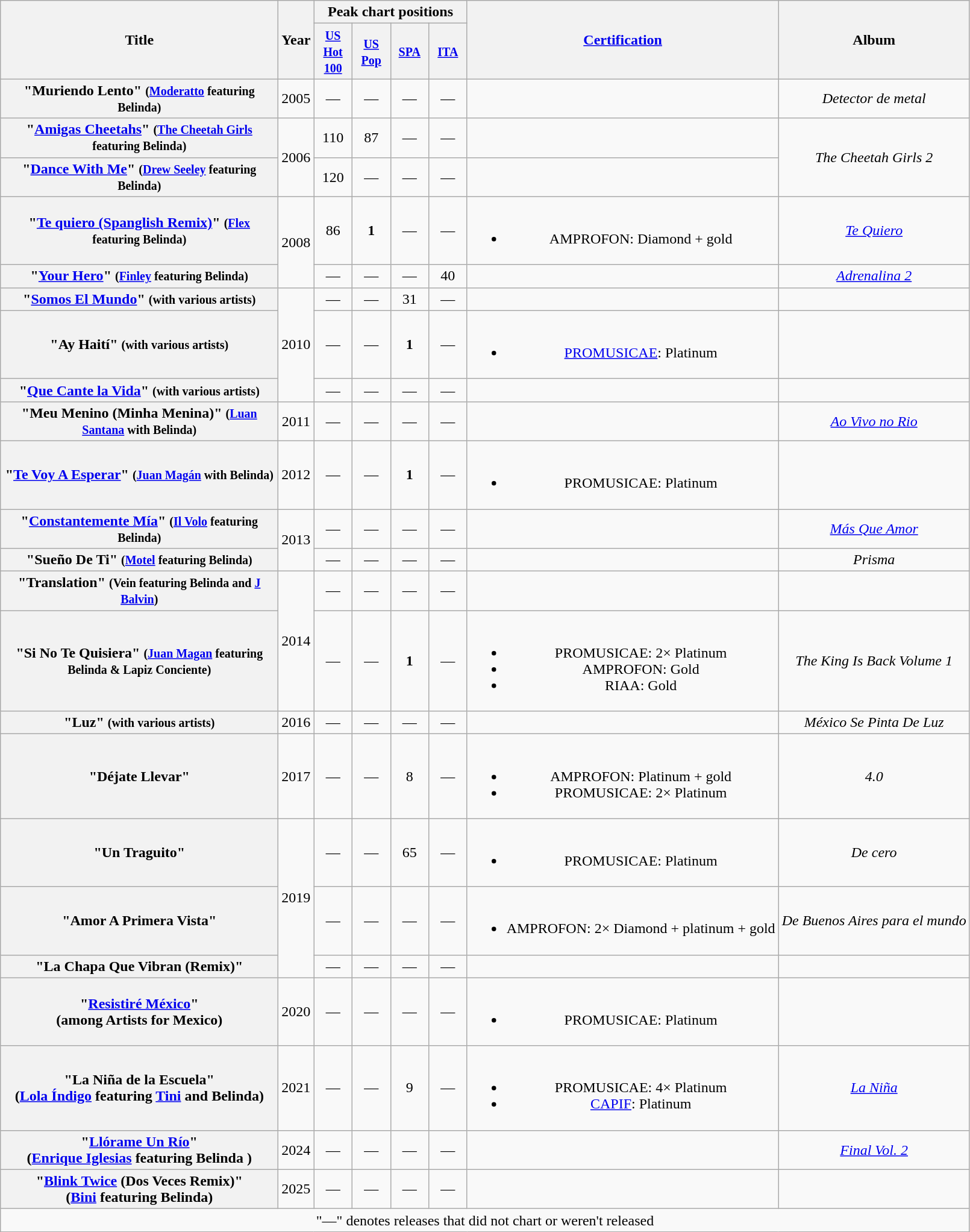<table class="wikitable plainrowheaders" style="text-align:center;" border="1">
<tr>
<th rowspan="2" width="300">Title</th>
<th rowspan="2">Year</th>
<th colspan="4">Peak chart positions</th>
<th rowspan="2"><a href='#'>Certification</a></th>
<th rowspan="2">Album</th>
</tr>
<tr>
<th width="35"><small><strong><a href='#'>US<br>Hot 100</a></strong></small><br></th>
<th width="35"><small><strong><a href='#'>US Pop</a></strong></small><br></th>
<th width="35"><small><strong><a href='#'>SPA</a></strong></small><br></th>
<th width="35"><small><strong><a href='#'>ITA</a></strong><br></small></th>
</tr>
<tr>
<th scope="row">"Muriendo Lento" <small>(<a href='#'>Moderatto</a> featuring Belinda)</small></th>
<td align="center">2005</td>
<td align="center">—</td>
<td align="center">—</td>
<td align="center">—</td>
<td align="center">—</td>
<td></td>
<td align="center"><em>Detector de metal</em></td>
</tr>
<tr>
<th scope="row">"<a href='#'>Amigas Cheetahs</a>" <small>(<a href='#'>The Cheetah Girls</a> featuring Belinda)</small></th>
<td align="center" rowspan="2">2006</td>
<td align="center">110</td>
<td align="center">87</td>
<td align="center">—</td>
<td align="center">—</td>
<td></td>
<td align="center" rowspan="2"><em>The Cheetah Girls 2</em></td>
</tr>
<tr>
<th scope="row">"<a href='#'>Dance With Me</a>" <small>(<a href='#'>Drew Seeley</a> featuring Belinda)</small></th>
<td align="center">120</td>
<td align="center">—</td>
<td align="center">—</td>
<td align="center">—</td>
<td></td>
</tr>
<tr>
<th scope="row">"<a href='#'>Te quiero (Spanglish Remix)</a>" <small>(<a href='#'>Flex</a> featuring Belinda)</small></th>
<td align="center" rowspan="2">2008</td>
<td align="center">86</td>
<td align="center"><strong>1</strong></td>
<td align="center">—</td>
<td align="center">—</td>
<td><br><ul><li>AMPROFON: Diamond + gold</li></ul></td>
<td align="center"><em><a href='#'>Te Quiero</a></em></td>
</tr>
<tr>
<th scope="row">"<a href='#'>Your Hero</a>" <small>(<a href='#'>Finley</a> featuring Belinda)</small></th>
<td align="center">—</td>
<td align="center">—</td>
<td align="center">—</td>
<td align="center">40</td>
<td></td>
<td align="center"><em><a href='#'>Adrenalina 2</a></em></td>
</tr>
<tr>
<th scope="row">"<a href='#'>Somos El Mundo</a>" <small>(with various artists)</small></th>
<td align="center" rowspan="3">2010</td>
<td align="center">—</td>
<td align="center">—</td>
<td align="center">31</td>
<td align="center">—</td>
<td></td>
<td></td>
</tr>
<tr>
<th scope="row">"Ay Haití" <small>(with various artists)</small></th>
<td align="center">—</td>
<td align="center">—</td>
<td align="center"><strong>1</strong></td>
<td align="center">—</td>
<td><br><ul><li><a href='#'>PROMUSICAE</a>: Platinum</li></ul></td>
<td></td>
</tr>
<tr>
<th scope="row">"<a href='#'>Que Cante la Vida</a>" <small>(with various artists)</small></th>
<td align="center">—</td>
<td align="center">—</td>
<td align="center">—</td>
<td align="center">—</td>
<td></td>
<td></td>
</tr>
<tr>
<th scope="row" !>"Meu Menino (Minha Menina)" <small>(<a href='#'>Luan Santana</a> with Belinda)</small></th>
<td align="center">2011</td>
<td align="center">—</td>
<td align="center">—</td>
<td align="center">—</td>
<td align="center">—</td>
<td></td>
<td align="center"><em><a href='#'>Ao Vivo no Rio</a></em></td>
</tr>
<tr>
<th scope="row">"<a href='#'>Te Voy A Esperar</a>" <small>(<a href='#'>Juan Magán</a> with Belinda)</small></th>
<td align="center">2012</td>
<td align="center">—</td>
<td align="center">—</td>
<td align="center"><strong>1</strong></td>
<td align="center">—</td>
<td><br><ul><li>PROMUSICAE: Platinum</li></ul></td>
<td></td>
</tr>
<tr>
<th scope="row">"<a href='#'>Constantemente Mía</a>" <small>(<a href='#'>Il Volo</a> featuring Belinda)</small></th>
<td align="center" rowspan=2>2013</td>
<td align="center">—</td>
<td align="center">—</td>
<td align="center">—</td>
<td align="center">—</td>
<td></td>
<td align="center"><em><a href='#'>Más Que Amor</a></em></td>
</tr>
<tr>
<th scope="row">"Sueño De Ti" <small>(<a href='#'>Motel</a> featuring Belinda)</small></th>
<td align="center">—</td>
<td align="center">—</td>
<td align="center">—</td>
<td align="center">—</td>
<td></td>
<td align="center"><em>Prisma</em></td>
</tr>
<tr>
<th scope="row">"Translation" <small>(Vein featuring Belinda and <a href='#'>J Balvin</a>)</small></th>
<td align="center" rowspan=2>2014</td>
<td align="center">—</td>
<td align="center">—</td>
<td align="center">—</td>
<td align="center">—</td>
<td></td>
<td></td>
</tr>
<tr>
<th scope="row">"Si No Te Quisiera" <small>(<a href='#'>Juan Magan</a> featuring Belinda & Lapiz Conciente)</small></th>
<td align="center">—</td>
<td align="center">—</td>
<td align="center"><strong>1</strong></td>
<td align="center">—</td>
<td><br><ul><li>PROMUSICAE: 2× Platinum</li><li>AMPROFON: Gold</li><li>RIAA: Gold</li></ul></td>
<td align="center"><em>The King Is Back Volume 1</em></td>
</tr>
<tr>
<th scope="row">"Luz" <small>(with various artists)</small></th>
<td align="center">2016</td>
<td align="center">—</td>
<td align="center">—</td>
<td align="center">—</td>
<td align="center">—</td>
<td></td>
<td align="center"><em>México Se Pinta De Luz</em></td>
</tr>
<tr>
<th scope="row">"Déjate Llevar"<br></th>
<td align="center">2017</td>
<td align="center">—</td>
<td align="center">—</td>
<td align="center">8</td>
<td align="center">—</td>
<td><br><ul><li>AMPROFON: Platinum + gold</li><li>PROMUSICAE: 2× Platinum</li></ul></td>
<td><em>4.0</em></td>
</tr>
<tr>
<th scope="row">"Un Traguito"<br></th>
<td align="center" rowspan="3">2019</td>
<td align="center">—</td>
<td align="center">—</td>
<td align="center">65</td>
<td align="center">—</td>
<td><br><ul><li>PROMUSICAE: Platinum</li></ul></td>
<td><em>De cero</em></td>
</tr>
<tr>
<th scope="row">"Amor A Primera Vista"<br></th>
<td align="center">—</td>
<td align="center">—</td>
<td align="center">—</td>
<td align="center">—</td>
<td><br><ul><li>AMPROFON: 2× Diamond + platinum + gold</li></ul></td>
<td><em>De Buenos Aires para el mundo</em></td>
</tr>
<tr>
<th scope="row">"La Chapa Que Vibran (Remix)"<br></th>
<td align="center">—</td>
<td align="center">—</td>
<td align="center">—</td>
<td align="center">—</td>
<td></td>
<td></td>
</tr>
<tr>
<th scope="row">"<a href='#'>Resistiré México</a>"<br><span>(among Artists for Mexico)</span></th>
<td style="text-align:center;">2020</td>
<td style="text-align:center;">—</td>
<td style="text-align:center;">—</td>
<td style="text-align:center;">—</td>
<td style="text-align:center;">—</td>
<td><br><ul><li>PROMUSICAE: Platinum</li></ul></td>
<td></td>
</tr>
<tr>
<th scope="row">"La Niña de la Escuela"<br><span>(<a href='#'>Lola Índigo</a> featuring <a href='#'>Tini</a> and Belinda)</span></th>
<td style="text-align:center;">2021</td>
<td style="text-align:center;">—</td>
<td style="text-align:center;">—</td>
<td style="text-align:center;">9</td>
<td style="text-align:center;">—</td>
<td><br><ul><li>PROMUSICAE: 4× Platinum</li><li><a href='#'>CAPIF</a>: Platinum</li></ul></td>
<td><em><a href='#'>La Niña</a></em></td>
</tr>
<tr>
<th scope="row">"<a href='#'>Llórame Un Río</a>"<br><span>(<a href='#'>Enrique Iglesias</a> featuring Belinda )</span></th>
<td style="text-align:center;">2024</td>
<td style="text-align:center;">—</td>
<td style="text-align:center;">—</td>
<td style="text-align:center;">—</td>
<td style="text-align:center;">—</td>
<td></td>
<td><em><a href='#'>Final Vol. 2</a></em></td>
</tr>
<tr>
<th scope="row">"<a href='#'>Blink Twice</a> (Dos Veces Remix)"<br><span>(<a href='#'>Bini</a> featuring Belinda)</span></th>
<td>2025</td>
<td>—</td>
<td>—</td>
<td>—</td>
<td>—</td>
<td></td>
<td></td>
</tr>
<tr>
<td colspan="8">"—" denotes releases that did not chart or weren't released</td>
</tr>
</table>
